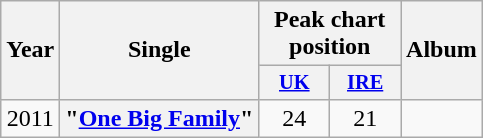<table class="wikitable plainrowheaders" style="text-align:center;" border="1">
<tr>
<th scope="col" rowspan="2">Year</th>
<th scope="col" rowspan="2">Single</th>
<th scope="col" colspan="2">Peak chart position</th>
<th scope="col" rowspan="2">Album</th>
</tr>
<tr>
<th scope="col" style="width:3em;font-size:85%;"><a href='#'>UK</a></th>
<th scope="col" style="width:3em;font-size:85%;"><a href='#'>IRE</a></th>
</tr>
<tr>
<td>2011</td>
<th scope="row">"<a href='#'>One Big Family</a>"</th>
<td>24</td>
<td>21</td>
<td></td>
</tr>
</table>
